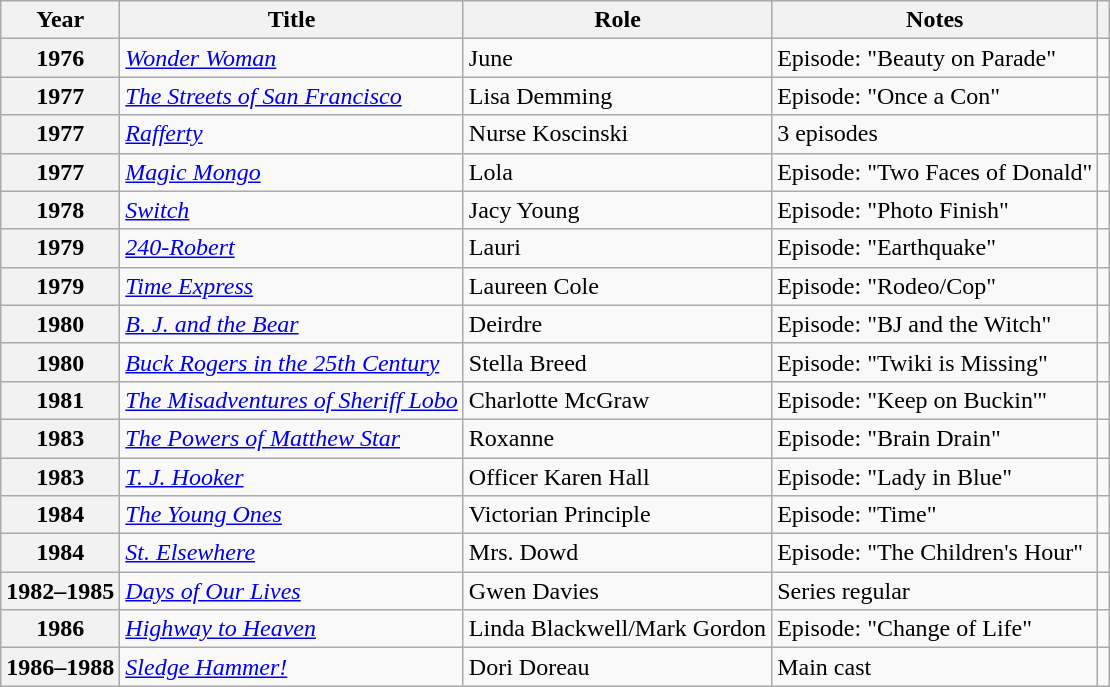<table class="wikitable plainrowheaders sortable" style="margin-right: 0;">
<tr>
<th scope="col">Year</th>
<th scope="col">Title</th>
<th scope="col">Role</th>
<th scope="col" class="unsortable">Notes</th>
<th scope="col" class="unsortable"></th>
</tr>
<tr>
<th scope="row">1976</th>
<td><a href='#'><em>Wonder Woman</em></a></td>
<td>June</td>
<td>Episode: "Beauty on Parade"</td>
<td style="text-align:center;"></td>
</tr>
<tr>
<th scope="row">1977</th>
<td data-sort-value="Streets of San Francisco, The"><em><a href='#'>The Streets of San Francisco</a></em></td>
<td>Lisa Demming</td>
<td>Episode: "Once a Con"</td>
<td style="text-align:center;"></td>
</tr>
<tr>
<th scope="row">1977</th>
<td><a href='#'><em>Rafferty</em></a></td>
<td>Nurse Koscinski</td>
<td>3 episodes</td>
<td style="text-align:center;"></td>
</tr>
<tr>
<th scope="row">1977</th>
<td><em><a href='#'>Magic Mongo</a></em></td>
<td>Lola</td>
<td>Episode: "Two Faces of Donald"</td>
<td style="text-align:center;"></td>
</tr>
<tr>
<th scope="row">1978</th>
<td><a href='#'><em>Switch</em></a></td>
<td>Jacy Young</td>
<td>Episode: "Photo Finish"</td>
<td style="text-align:center;"></td>
</tr>
<tr>
<th scope="row">1979</th>
<td><em><a href='#'>240-Robert</a></em></td>
<td>Lauri</td>
<td>Episode: "Earthquake"</td>
<td style="text-align:center;"></td>
</tr>
<tr>
<th scope="row">1979</th>
<td><em><a href='#'>Time Express</a></em></td>
<td>Laureen Cole</td>
<td>Episode: "Rodeo/Cop"</td>
<td style="text-align:center;"></td>
</tr>
<tr>
<th scope="row">1980</th>
<td><em><a href='#'>B. J. and the Bear</a></em></td>
<td>Deirdre</td>
<td>Episode: "BJ and the Witch"</td>
<td style="text-align:center;"></td>
</tr>
<tr>
<th scope="row">1980</th>
<td><a href='#'><em>Buck Rogers in the 25th Century</em></a></td>
<td>Stella Breed</td>
<td>Episode: "Twiki is Missing"</td>
<td style="text-align:center;"></td>
</tr>
<tr>
<th scope="row">1981</th>
<td data-sort-value="Misadventures of Sheriff Lobo, The"><em><a href='#'>The Misadventures of Sheriff Lobo</a></em></td>
<td>Charlotte McGraw</td>
<td>Episode: "Keep on Buckin'"</td>
<td style="text-align:center;"></td>
</tr>
<tr>
<th scope="row">1983</th>
<td data-sort-value="Powers of Matthew Star, The"><em><a href='#'>The Powers of Matthew Star</a></em></td>
<td>Roxanne</td>
<td>Episode: "Brain Drain"</td>
<td style="text-align:center;"></td>
</tr>
<tr>
<th scope="row">1983</th>
<td><em><a href='#'>T. J. Hooker</a></em></td>
<td>Officer Karen Hall</td>
<td>Episode: "Lady in Blue"</td>
<td style="text-align:center;"></td>
</tr>
<tr>
<th scope="row">1984</th>
<td data-sort-value="Young Ones, The"><a href='#'><em>The Young Ones</em></a></td>
<td>Victorian Principle</td>
<td>Episode: "Time"</td>
<td style="text-align:center;"></td>
</tr>
<tr>
<th scope="row">1984</th>
<td><em><a href='#'>St. Elsewhere</a></em></td>
<td>Mrs. Dowd</td>
<td>Episode: "The Children's Hour"</td>
<td style="text-align:center;"></td>
</tr>
<tr>
<th scope="row">1982–1985</th>
<td><em><a href='#'>Days of Our Lives</a></em></td>
<td>Gwen Davies</td>
<td>Series regular</td>
<td style="text-align:center;"></td>
</tr>
<tr>
<th scope="row">1986</th>
<td><em><a href='#'>Highway to Heaven</a></em></td>
<td>Linda Blackwell/Mark Gordon</td>
<td>Episode: "Change of Life"</td>
<td style="text-align:center;"></td>
</tr>
<tr>
<th scope="row">1986–1988</th>
<td><em><a href='#'>Sledge Hammer!</a></em></td>
<td>Dori Doreau</td>
<td>Main cast</td>
<td style="text-align:center;"></td>
</tr>
</table>
